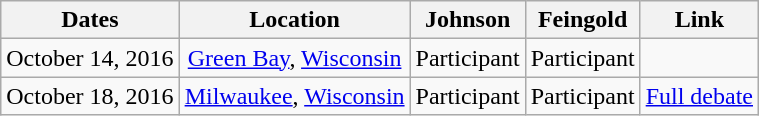<table class="wikitable" style="text-align:center">
<tr>
<th>Dates</th>
<th>Location</th>
<th>Johnson</th>
<th>Feingold</th>
<th>Link</th>
</tr>
<tr>
<td>October 14, 2016</td>
<td><a href='#'>Green Bay</a>, <a href='#'>Wisconsin</a></td>
<td>Participant</td>
<td>Participant</td>
<td align=left></td>
</tr>
<tr>
<td>October 18, 2016</td>
<td><a href='#'>Milwaukee</a>, <a href='#'>Wisconsin</a></td>
<td>Participant</td>
<td>Participant</td>
<td align=left><a href='#'>Full debate</a></td>
</tr>
</table>
